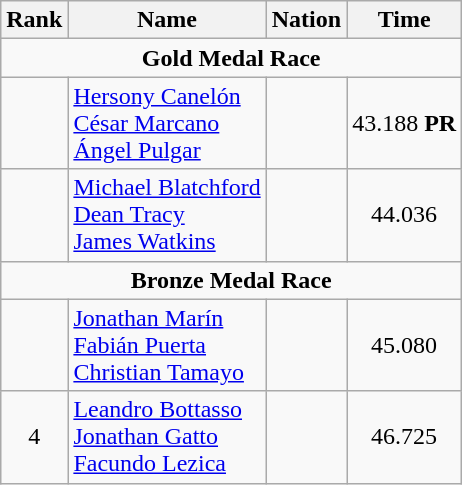<table class="wikitable" style="text-align:center">
<tr>
<th>Rank</th>
<th>Name</th>
<th>Nation</th>
<th>Time</th>
</tr>
<tr>
<td colspan=4><strong>Gold Medal Race</strong></td>
</tr>
<tr>
<td></td>
<td align=left><a href='#'>Hersony Canelón</a><br><a href='#'>César Marcano</a><br><a href='#'>Ángel Pulgar</a></td>
<td align=left></td>
<td>43.188 <strong>PR</strong></td>
</tr>
<tr>
<td></td>
<td align=left><a href='#'>Michael Blatchford</a><br><a href='#'>Dean Tracy</a><br><a href='#'>James Watkins</a></td>
<td align=left></td>
<td>44.036</td>
</tr>
<tr>
<td colspan=4><strong>Bronze Medal Race</strong></td>
</tr>
<tr>
<td></td>
<td align=left><a href='#'>Jonathan Marín</a><br><a href='#'>Fabián Puerta</a><br><a href='#'>Christian Tamayo</a></td>
<td align=left></td>
<td>45.080</td>
</tr>
<tr>
<td>4</td>
<td align=left><a href='#'>Leandro Bottasso</a><br><a href='#'>Jonathan Gatto</a><br><a href='#'>Facundo Lezica</a></td>
<td align=left></td>
<td>46.725</td>
</tr>
</table>
